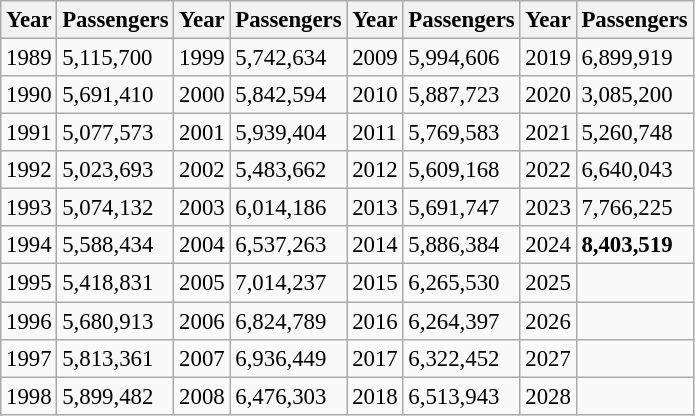<table class="wikitable sortable" style="font-size: 95%">
<tr>
<th>Year</th>
<th>Passengers</th>
<th>Year</th>
<th>Passengers</th>
<th>Year</th>
<th>Passengers</th>
<th>Year</th>
<th>Passengers</th>
</tr>
<tr>
<td>1989</td>
<td>5,115,700</td>
<td>1999</td>
<td>5,742,634</td>
<td>2009</td>
<td>5,994,606</td>
<td>2019</td>
<td>6,899,919</td>
</tr>
<tr>
<td>1990</td>
<td>5,691,410</td>
<td>2000</td>
<td>5,842,594</td>
<td>2010</td>
<td>5,887,723</td>
<td>2020</td>
<td>3,085,200</td>
</tr>
<tr>
<td>1991</td>
<td>5,077,573</td>
<td>2001</td>
<td>5,939,404</td>
<td>2011</td>
<td>5,769,583</td>
<td>2021</td>
<td>5,260,748</td>
</tr>
<tr>
<td>1992</td>
<td>5,023,693</td>
<td>2002</td>
<td>5,483,662</td>
<td>2012</td>
<td>5,609,168</td>
<td>2022</td>
<td>6,640,043</td>
</tr>
<tr>
<td>1993</td>
<td>5,074,132</td>
<td>2003</td>
<td>6,014,186</td>
<td>2013</td>
<td>5,691,747</td>
<td>2023</td>
<td>7,766,225</td>
</tr>
<tr>
<td>1994</td>
<td>5,588,434</td>
<td>2004</td>
<td>6,537,263</td>
<td>2014</td>
<td>5,886,384</td>
<td>2024</td>
<td><strong>8,403,519</strong></td>
</tr>
<tr>
<td>1995</td>
<td>5,418,831</td>
<td>2005</td>
<td>7,014,237</td>
<td>2015</td>
<td>6,265,530</td>
<td>2025</td>
<td></td>
</tr>
<tr>
<td>1996</td>
<td>5,680,913</td>
<td>2006</td>
<td>6,824,789</td>
<td>2016</td>
<td>6,264,397</td>
<td>2026</td>
<td></td>
</tr>
<tr>
<td>1997</td>
<td>5,813,361</td>
<td>2007</td>
<td>6,936,449</td>
<td>2017</td>
<td>6,322,452</td>
<td>2027</td>
<td></td>
</tr>
<tr>
<td>1998</td>
<td>5,899,482</td>
<td>2008</td>
<td>6,476,303</td>
<td>2018</td>
<td>6,513,943</td>
<td>2028</td>
<td></td>
</tr>
</table>
